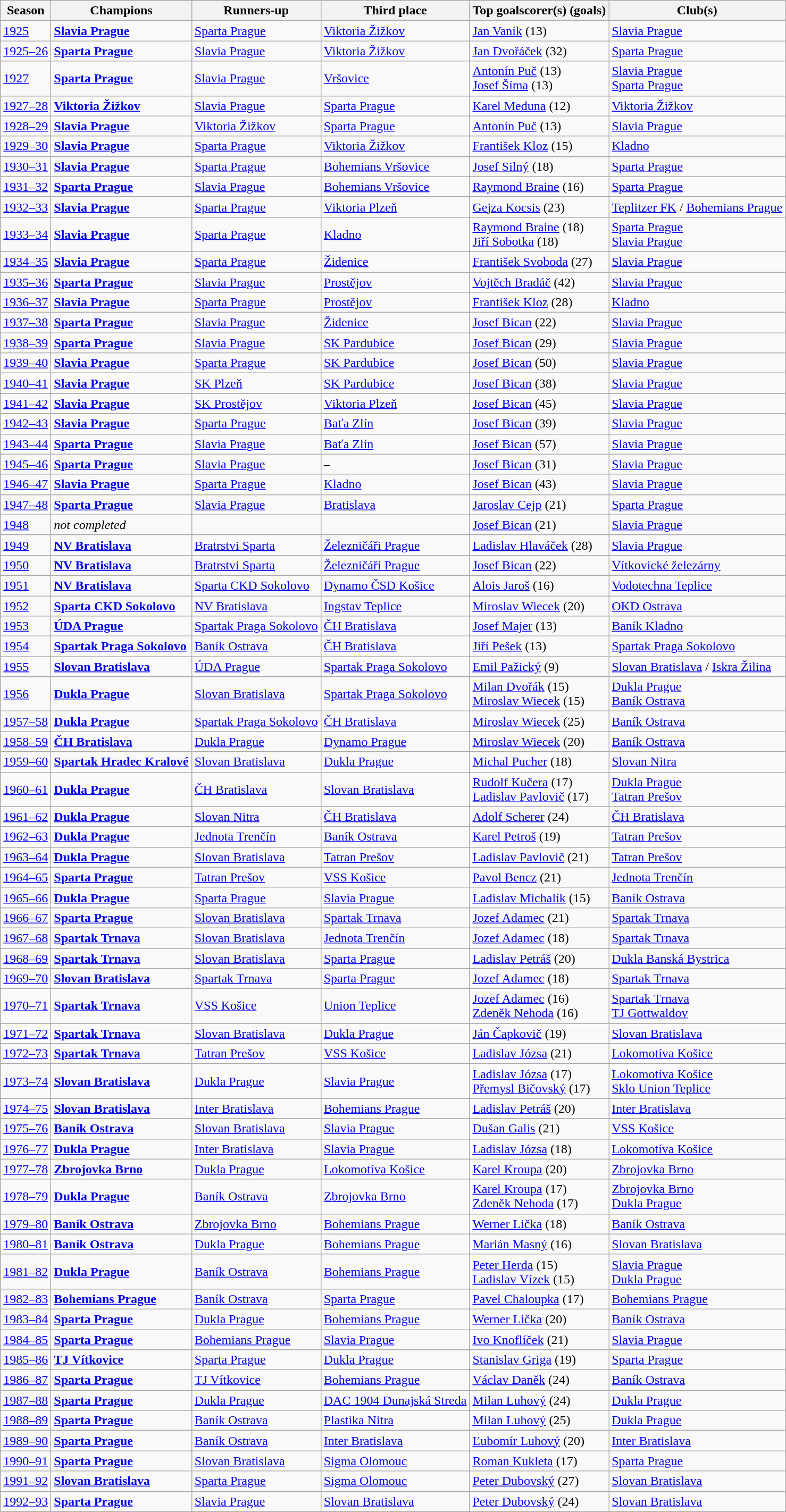<table class="wikitable">
<tr>
<th>Season</th>
<th>Champions</th>
<th>Runners-up</th>
<th>Third place</th>
<th>Top goalscorer(s) (goals)</th>
<th>Club(s)</th>
</tr>
<tr ---->
<td><a href='#'>1925</a></td>
<td><strong><a href='#'>Slavia Prague</a></strong></td>
<td><a href='#'>Sparta Prague</a></td>
<td><a href='#'>Viktoria Žižkov</a></td>
<td><a href='#'>Jan Vaník</a> (13)</td>
<td><a href='#'>Slavia Prague</a></td>
</tr>
<tr>
<td><a href='#'>1925–26</a></td>
<td><strong><a href='#'>Sparta Prague</a></strong></td>
<td><a href='#'>Slavia Prague</a></td>
<td><a href='#'>Viktoria Žižkov</a></td>
<td><a href='#'>Jan Dvořáček</a> (32)</td>
<td><a href='#'>Sparta Prague</a></td>
</tr>
<tr ---->
<td><a href='#'>1927</a></td>
<td><strong><a href='#'>Sparta Prague</a></strong></td>
<td><a href='#'>Slavia Prague</a></td>
<td><a href='#'>Vršovice</a></td>
<td><a href='#'>Antonín Puč</a> (13)<br><a href='#'>Josef Šíma</a> (13)</td>
<td><a href='#'>Slavia Prague</a><br><a href='#'>Sparta Prague</a></td>
</tr>
<tr>
<td><a href='#'>1927–28</a></td>
<td><strong><a href='#'>Viktoria Žižkov</a></strong></td>
<td><a href='#'>Slavia Prague</a></td>
<td><a href='#'>Sparta Prague</a></td>
<td><a href='#'>Karel Meduna</a> (12)</td>
<td><a href='#'>Viktoria Žižkov</a></td>
</tr>
<tr ---->
<td><a href='#'>1928–29</a></td>
<td><strong><a href='#'>Slavia Prague</a></strong></td>
<td><a href='#'>Viktoria Žižkov</a></td>
<td><a href='#'>Sparta Prague</a></td>
<td><a href='#'>Antonín Puč</a> (13)</td>
<td><a href='#'>Slavia Prague</a></td>
</tr>
<tr>
<td><a href='#'>1929–30</a></td>
<td><strong><a href='#'>Slavia Prague</a></strong></td>
<td><a href='#'>Sparta Prague</a></td>
<td><a href='#'>Viktoria Žižkov</a></td>
<td><a href='#'>František Kloz</a> (15)</td>
<td><a href='#'>Kladno</a></td>
</tr>
<tr ---->
<td><a href='#'>1930–31</a></td>
<td><strong><a href='#'>Slavia Prague</a></strong></td>
<td><a href='#'>Sparta Prague</a></td>
<td><a href='#'>Bohemians Vršovice</a></td>
<td><a href='#'>Josef Silný</a> (18)</td>
<td><a href='#'>Sparta Prague</a></td>
</tr>
<tr>
<td><a href='#'>1931–32</a></td>
<td><strong><a href='#'>Sparta Prague</a></strong></td>
<td><a href='#'>Slavia Prague</a></td>
<td><a href='#'>Bohemians Vršovice</a></td>
<td><a href='#'>Raymond Braine</a> (16)</td>
<td><a href='#'>Sparta Prague</a></td>
</tr>
<tr ---->
<td><a href='#'>1932–33</a></td>
<td><strong><a href='#'>Slavia Prague</a></strong></td>
<td><a href='#'>Sparta Prague</a></td>
<td><a href='#'>Viktoria Plzeň</a></td>
<td><a href='#'>Gejza Kocsis</a> (23)</td>
<td><a href='#'>Teplitzer FK</a> / <a href='#'>Bohemians Prague</a></td>
</tr>
<tr>
<td><a href='#'>1933–34</a></td>
<td><strong><a href='#'>Slavia Prague</a></strong></td>
<td><a href='#'>Sparta Prague</a></td>
<td><a href='#'>Kladno</a></td>
<td><a href='#'>Raymond Braine</a> (18)<br><a href='#'>Jiří Sobotka</a> (18)</td>
<td><a href='#'>Sparta Prague</a><br><a href='#'>Slavia Prague</a></td>
</tr>
<tr ---->
<td><a href='#'>1934–35</a></td>
<td><strong><a href='#'>Slavia Prague</a></strong></td>
<td><a href='#'>Sparta Prague</a></td>
<td><a href='#'>Židenice</a></td>
<td><a href='#'>František Svoboda</a> (27)</td>
<td><a href='#'>Slavia Prague</a></td>
</tr>
<tr>
<td><a href='#'>1935–36</a></td>
<td><strong><a href='#'>Sparta Prague</a></strong></td>
<td><a href='#'>Slavia Prague</a></td>
<td><a href='#'>Prostějov</a></td>
<td><a href='#'>Vojtěch Bradáč</a> (42)</td>
<td><a href='#'>Slavia Prague</a></td>
</tr>
<tr ---->
<td><a href='#'>1936–37</a></td>
<td><strong><a href='#'>Slavia Prague</a></strong></td>
<td><a href='#'>Sparta Prague</a></td>
<td><a href='#'>Prostějov</a></td>
<td><a href='#'>František Kloz</a> (28)</td>
<td><a href='#'>Kladno</a></td>
</tr>
<tr>
<td><a href='#'>1937–38</a></td>
<td><strong><a href='#'>Sparta Prague</a></strong></td>
<td><a href='#'>Slavia Prague</a></td>
<td><a href='#'>Židenice</a></td>
<td><a href='#'>Josef Bican</a> (22)</td>
<td><a href='#'>Slavia Prague</a></td>
</tr>
<tr ---->
<td><a href='#'>1938–39</a></td>
<td><strong><a href='#'>Sparta Prague</a></strong></td>
<td><a href='#'>Slavia Prague</a></td>
<td><a href='#'>SK Pardubice</a></td>
<td><a href='#'>Josef Bican</a> (29)</td>
<td><a href='#'>Slavia Prague</a></td>
</tr>
<tr>
<td><a href='#'>1939–40</a></td>
<td><strong><a href='#'>Slavia Prague</a></strong></td>
<td><a href='#'>Sparta Prague</a></td>
<td><a href='#'>SK Pardubice</a></td>
<td><a href='#'>Josef Bican</a> (50)</td>
<td><a href='#'>Slavia Prague</a></td>
</tr>
<tr ---->
<td><a href='#'>1940–41</a></td>
<td><strong><a href='#'>Slavia Prague</a></strong></td>
<td><a href='#'>SK Plzeň</a></td>
<td><a href='#'>SK Pardubice</a></td>
<td><a href='#'>Josef Bican</a> (38)</td>
<td><a href='#'>Slavia Prague</a></td>
</tr>
<tr>
<td><a href='#'>1941–42</a></td>
<td><strong><a href='#'>Slavia Prague</a></strong></td>
<td><a href='#'>SK Prostějov</a></td>
<td><a href='#'>Viktoria Plzeň</a></td>
<td><a href='#'>Josef Bican</a> (45)</td>
<td><a href='#'>Slavia Prague</a></td>
</tr>
<tr ---->
<td><a href='#'>1942–43</a></td>
<td><strong><a href='#'>Slavia Prague</a></strong></td>
<td><a href='#'>Sparta Prague</a></td>
<td><a href='#'>Baťa Zlín</a></td>
<td><a href='#'>Josef Bican</a> (39)</td>
<td><a href='#'>Slavia Prague</a></td>
</tr>
<tr>
<td><a href='#'>1943–44</a></td>
<td><strong><a href='#'>Sparta Prague</a></strong></td>
<td><a href='#'>Slavia Prague</a></td>
<td><a href='#'>Baťa Zlín</a></td>
<td><a href='#'>Josef Bican</a> (57)</td>
<td><a href='#'>Slavia Prague</a></td>
</tr>
<tr ---->
<td><a href='#'>1945–46</a></td>
<td><strong><a href='#'>Sparta Prague</a></strong></td>
<td><a href='#'>Slavia Prague</a></td>
<td>–</td>
<td><a href='#'>Josef Bican</a> (31)</td>
<td><a href='#'>Slavia Prague</a></td>
</tr>
<tr>
<td><a href='#'>1946–47</a></td>
<td><strong><a href='#'>Slavia Prague</a></strong></td>
<td><a href='#'>Sparta Prague</a></td>
<td><a href='#'>Kladno</a></td>
<td><a href='#'>Josef Bican</a> (43)</td>
<td><a href='#'>Slavia Prague</a></td>
</tr>
<tr ---->
<td><a href='#'>1947–48</a></td>
<td><strong><a href='#'>Sparta Prague</a></strong></td>
<td><a href='#'>Slavia Prague</a></td>
<td><a href='#'>Bratislava</a></td>
<td><a href='#'>Jaroslav Cejp</a> (21)</td>
<td><a href='#'>Sparta Prague</a></td>
</tr>
<tr>
<td><a href='#'>1948</a></td>
<td><em>not completed</em></td>
<td></td>
<td></td>
<td><a href='#'>Josef Bican</a> (21)</td>
<td><a href='#'>Slavia Prague</a></td>
</tr>
<tr ---->
<td><a href='#'>1949</a></td>
<td><strong><a href='#'>NV Bratislava</a></strong></td>
<td><a href='#'>Bratrstvi Sparta</a></td>
<td><a href='#'>Železničáři Prague</a></td>
<td><a href='#'>Ladislav Hlaváček</a> (28)</td>
<td><a href='#'>Slavia Prague</a></td>
</tr>
<tr>
<td><a href='#'>1950</a></td>
<td><strong><a href='#'>NV Bratislava</a></strong></td>
<td><a href='#'>Bratrstvi Sparta</a></td>
<td><a href='#'>Železničáři Prague</a></td>
<td><a href='#'>Josef Bican</a> (22)</td>
<td><a href='#'>Vítkovické železárny</a></td>
</tr>
<tr ---->
<td><a href='#'>1951</a></td>
<td><strong><a href='#'>NV Bratislava</a></strong></td>
<td><a href='#'>Sparta CKD Sokolovo</a></td>
<td><a href='#'>Dynamo ČSD Košice</a></td>
<td><a href='#'>Alois Jaroš</a> (16)</td>
<td><a href='#'>Vodotechna Teplice</a></td>
</tr>
<tr>
<td><a href='#'>1952</a></td>
<td><strong><a href='#'>Sparta CKD Sokolovo</a></strong></td>
<td><a href='#'>NV Bratislava</a></td>
<td><a href='#'>Ingstav Teplice</a></td>
<td><a href='#'>Miroslav Wiecek</a> (20)</td>
<td><a href='#'>OKD Ostrava</a></td>
</tr>
<tr ---->
<td><a href='#'>1953</a></td>
<td><strong><a href='#'>ÚDA Prague</a></strong></td>
<td><a href='#'>Spartak Praga Sokolovo</a></td>
<td><a href='#'>ČH Bratislava</a></td>
<td><a href='#'>Josef Majer</a> (13)</td>
<td><a href='#'>Baník Kladno</a></td>
</tr>
<tr>
<td><a href='#'>1954</a></td>
<td><strong><a href='#'>Spartak Praga Sokolovo</a></strong></td>
<td><a href='#'>Baník Ostrava</a></td>
<td><a href='#'>ČH Bratislava</a></td>
<td><a href='#'>Jiří Pešek</a> (13)</td>
<td><a href='#'>Spartak Praga Sokolovo</a></td>
</tr>
<tr ---->
<td><a href='#'>1955</a></td>
<td><strong><a href='#'>Slovan Bratislava</a></strong></td>
<td><a href='#'>ÚDA Prague</a></td>
<td><a href='#'>Spartak Praga Sokolovo</a></td>
<td><a href='#'>Emil Pažický</a> (9)</td>
<td><a href='#'>Slovan Bratislava</a> / <a href='#'>Iskra Žilina</a></td>
</tr>
<tr>
<td><a href='#'>1956</a></td>
<td><strong><a href='#'>Dukla Prague</a></strong></td>
<td><a href='#'>Slovan Bratislava</a></td>
<td><a href='#'>Spartak Praga Sokolovo</a></td>
<td><a href='#'>Milan Dvořák</a> (15)<br><a href='#'>Miroslav Wiecek</a> (15)</td>
<td><a href='#'>Dukla Prague</a><br><a href='#'>Baník Ostrava</a></td>
</tr>
<tr ---->
<td><a href='#'>1957–58</a></td>
<td><strong><a href='#'>Dukla Prague</a></strong></td>
<td><a href='#'>Spartak Praga Sokolovo</a></td>
<td><a href='#'>ČH Bratislava</a></td>
<td><a href='#'>Miroslav Wiecek</a> (25)</td>
<td><a href='#'>Baník Ostrava</a></td>
</tr>
<tr>
<td><a href='#'>1958–59</a></td>
<td><strong><a href='#'>ČH Bratislava</a></strong></td>
<td><a href='#'>Dukla Prague</a></td>
<td><a href='#'>Dynamo Prague</a></td>
<td><a href='#'>Miroslav Wiecek</a> (20)</td>
<td><a href='#'>Baník Ostrava</a></td>
</tr>
<tr ---->
<td><a href='#'>1959–60</a></td>
<td><strong><a href='#'>Spartak Hradec Kralové</a></strong></td>
<td><a href='#'>Slovan Bratislava</a></td>
<td><a href='#'>Dukla Prague</a></td>
<td><a href='#'>Michal Pucher</a> (18)</td>
<td><a href='#'>Slovan Nitra</a></td>
</tr>
<tr>
<td><a href='#'>1960–61</a></td>
<td><strong><a href='#'>Dukla Prague</a></strong></td>
<td><a href='#'>ČH Bratislava</a></td>
<td><a href='#'>Slovan Bratislava</a></td>
<td><a href='#'>Rudolf Kučera</a> (17)<br><a href='#'>Ladislav Pavlovič</a> (17)</td>
<td><a href='#'>Dukla Prague</a><br><a href='#'>Tatran Prešov</a></td>
</tr>
<tr ---->
<td><a href='#'>1961–62</a></td>
<td><strong><a href='#'>Dukla Prague</a></strong></td>
<td><a href='#'>Slovan Nitra</a></td>
<td><a href='#'>ČH Bratislava</a></td>
<td><a href='#'>Adolf Scherer</a> (24)</td>
<td><a href='#'>ČH Bratislava</a></td>
</tr>
<tr>
<td><a href='#'>1962–63</a></td>
<td><strong><a href='#'>Dukla Prague</a></strong></td>
<td><a href='#'>Jednota Trenčín</a></td>
<td><a href='#'>Baník Ostrava</a></td>
<td><a href='#'>Karel Petroš</a> (19)</td>
<td><a href='#'>Tatran Prešov</a></td>
</tr>
<tr ---->
<td><a href='#'>1963–64</a></td>
<td><strong><a href='#'>Dukla Prague</a></strong></td>
<td><a href='#'>Slovan Bratislava</a></td>
<td><a href='#'>Tatran Prešov</a></td>
<td><a href='#'>Ladislav Pavlovič</a> (21)</td>
<td><a href='#'>Tatran Prešov</a></td>
</tr>
<tr>
<td><a href='#'>1964–65</a></td>
<td><strong><a href='#'>Sparta Prague</a></strong></td>
<td><a href='#'>Tatran Prešov</a></td>
<td><a href='#'>VSS Košice</a></td>
<td><a href='#'>Pavol Bencz</a> (21)</td>
<td><a href='#'>Jednota Trenčín</a></td>
</tr>
<tr ---->
<td><a href='#'>1965–66</a></td>
<td><strong><a href='#'>Dukla Prague</a></strong></td>
<td><a href='#'>Sparta Prague</a></td>
<td><a href='#'>Slavia Prague</a></td>
<td><a href='#'>Ladislav Michalík</a> (15)</td>
<td><a href='#'>Baník Ostrava</a></td>
</tr>
<tr>
<td><a href='#'>1966–67</a></td>
<td><strong><a href='#'>Sparta Prague</a></strong></td>
<td><a href='#'>Slovan Bratislava</a></td>
<td><a href='#'>Spartak Trnava</a></td>
<td><a href='#'>Jozef Adamec</a> (21)</td>
<td><a href='#'>Spartak Trnava</a></td>
</tr>
<tr ---->
<td><a href='#'>1967–68</a></td>
<td><strong><a href='#'>Spartak Trnava</a></strong></td>
<td><a href='#'>Slovan Bratislava</a></td>
<td><a href='#'>Jednota Trenčín</a></td>
<td><a href='#'>Jozef Adamec</a> (18)</td>
<td><a href='#'>Spartak Trnava</a></td>
</tr>
<tr>
<td><a href='#'>1968–69</a></td>
<td><strong><a href='#'>Spartak Trnava</a></strong></td>
<td><a href='#'>Slovan Bratislava</a></td>
<td><a href='#'>Sparta Prague</a></td>
<td><a href='#'>Ladislav Petráš</a> (20)</td>
<td><a href='#'>Dukla Banská Bystrica</a></td>
</tr>
<tr ---->
<td><a href='#'>1969–70</a></td>
<td><strong><a href='#'>Slovan Bratislava</a></strong></td>
<td><a href='#'>Spartak Trnava</a></td>
<td><a href='#'>Sparta Prague</a></td>
<td><a href='#'>Jozef Adamec</a> (18)</td>
<td><a href='#'>Spartak Trnava</a></td>
</tr>
<tr>
<td><a href='#'>1970–71</a></td>
<td><strong><a href='#'>Spartak Trnava</a></strong></td>
<td><a href='#'>VSS Košice</a></td>
<td><a href='#'>Union Teplice</a></td>
<td><a href='#'>Jozef Adamec</a> (16)<br><a href='#'>Zdeněk Nehoda</a> (16)</td>
<td><a href='#'>Spartak Trnava</a><br><a href='#'>TJ Gottwaldov</a></td>
</tr>
<tr ---->
<td><a href='#'>1971–72</a></td>
<td><strong><a href='#'>Spartak Trnava</a></strong></td>
<td><a href='#'>Slovan Bratislava</a></td>
<td><a href='#'>Dukla Prague</a></td>
<td><a href='#'>Ján Čapkovič</a> (19)</td>
<td><a href='#'>Slovan Bratislava</a></td>
</tr>
<tr>
<td><a href='#'>1972–73</a></td>
<td><strong><a href='#'>Spartak Trnava</a></strong></td>
<td><a href='#'>Tatran Prešov</a></td>
<td><a href='#'>VSS Košice</a></td>
<td><a href='#'>Ladislav Józsa</a> (21)</td>
<td><a href='#'>Lokomotíva Košice</a></td>
</tr>
<tr ---->
<td><a href='#'>1973–74</a></td>
<td><strong><a href='#'>Slovan Bratislava</a></strong></td>
<td><a href='#'>Dukla Prague</a></td>
<td><a href='#'>Slavia Prague</a></td>
<td><a href='#'>Ladislav Józsa</a> (17)<br><a href='#'>Přemysl Bičovský</a> (17)</td>
<td><a href='#'>Lokomotíva Košice</a><br><a href='#'>Sklo Union Teplice</a></td>
</tr>
<tr>
<td><a href='#'>1974–75</a></td>
<td><strong><a href='#'>Slovan Bratislava</a></strong></td>
<td><a href='#'>Inter Bratislava</a></td>
<td><a href='#'>Bohemians Prague</a></td>
<td><a href='#'>Ladislav Petráš</a> (20)</td>
<td><a href='#'>Inter Bratislava</a></td>
</tr>
<tr ---->
<td><a href='#'>1975–76</a></td>
<td><strong><a href='#'>Baník Ostrava</a></strong></td>
<td><a href='#'>Slovan Bratislava</a></td>
<td><a href='#'>Slavia Prague</a></td>
<td><a href='#'>Dušan Galis</a> (21)</td>
<td><a href='#'>VSS Košice</a></td>
</tr>
<tr>
<td><a href='#'>1976–77</a></td>
<td><strong><a href='#'>Dukla Prague</a></strong></td>
<td><a href='#'>Inter Bratislava</a></td>
<td><a href='#'>Slavia Prague</a></td>
<td><a href='#'>Ladislav Józsa</a> (18)</td>
<td><a href='#'>Lokomotíva Košice</a></td>
</tr>
<tr ---->
<td><a href='#'>1977–78</a></td>
<td><strong><a href='#'>Zbrojovka Brno</a></strong></td>
<td><a href='#'>Dukla Prague</a></td>
<td><a href='#'>Lokomotíva Košice</a></td>
<td><a href='#'>Karel Kroupa</a> (20)</td>
<td><a href='#'>Zbrojovka Brno</a></td>
</tr>
<tr>
<td><a href='#'>1978–79</a></td>
<td><strong><a href='#'>Dukla Prague</a></strong></td>
<td><a href='#'>Baník Ostrava</a></td>
<td><a href='#'>Zbrojovka Brno</a></td>
<td><a href='#'>Karel Kroupa</a> (17)<br><a href='#'>Zdeněk Nehoda</a> (17)</td>
<td><a href='#'>Zbrojovka Brno</a><br><a href='#'>Dukla Prague</a></td>
</tr>
<tr ---->
<td><a href='#'>1979–80</a></td>
<td><strong><a href='#'>Baník Ostrava</a></strong></td>
<td><a href='#'>Zbrojovka Brno</a></td>
<td><a href='#'>Bohemians Prague</a></td>
<td><a href='#'>Werner Lička</a> (18)</td>
<td><a href='#'>Baník Ostrava</a></td>
</tr>
<tr>
<td><a href='#'>1980–81</a></td>
<td><strong><a href='#'>Baník Ostrava</a></strong></td>
<td><a href='#'>Dukla Prague</a></td>
<td><a href='#'>Bohemians Prague</a></td>
<td><a href='#'>Marián Masný</a> (16)</td>
<td><a href='#'>Slovan Bratislava</a></td>
</tr>
<tr ---->
<td><a href='#'>1981–82</a></td>
<td><strong><a href='#'>Dukla Prague</a></strong></td>
<td><a href='#'>Baník Ostrava</a></td>
<td><a href='#'>Bohemians Prague</a></td>
<td><a href='#'>Peter Herda</a> (15)<br><a href='#'>Ladislav Vízek</a> (15)</td>
<td><a href='#'>Slavia Prague</a><br><a href='#'>Dukla Prague</a></td>
</tr>
<tr>
<td><a href='#'>1982–83</a></td>
<td><strong><a href='#'>Bohemians Prague</a></strong></td>
<td><a href='#'>Baník Ostrava</a></td>
<td><a href='#'>Sparta Prague</a></td>
<td><a href='#'>Pavel Chaloupka</a> (17)</td>
<td><a href='#'>Bohemians Prague</a></td>
</tr>
<tr ---->
<td><a href='#'>1983–84</a></td>
<td><strong><a href='#'>Sparta Prague</a></strong></td>
<td><a href='#'>Dukla Prague</a></td>
<td><a href='#'>Bohemians Prague</a></td>
<td><a href='#'>Werner Lička</a> (20)</td>
<td><a href='#'>Baník Ostrava</a></td>
</tr>
<tr>
<td><a href='#'>1984–85</a></td>
<td><strong><a href='#'>Sparta Prague</a></strong></td>
<td><a href='#'>Bohemians Prague</a></td>
<td><a href='#'>Slavia Prague</a></td>
<td><a href='#'>Ivo Knoflíček</a> (21)</td>
<td><a href='#'>Slavia Prague</a></td>
</tr>
<tr ---->
<td><a href='#'>1985–86</a></td>
<td><strong><a href='#'>TJ Vítkovice</a></strong></td>
<td><a href='#'>Sparta Prague</a></td>
<td><a href='#'>Dukla Prague</a></td>
<td><a href='#'>Stanislav Griga</a> (19)</td>
<td><a href='#'>Sparta Prague</a></td>
</tr>
<tr>
<td><a href='#'>1986–87</a></td>
<td><strong><a href='#'>Sparta Prague</a></strong></td>
<td><a href='#'>TJ Vítkovice</a></td>
<td><a href='#'>Bohemians Prague</a></td>
<td><a href='#'>Václav Daněk</a> (24)</td>
<td><a href='#'>Baník Ostrava</a></td>
</tr>
<tr ---->
<td><a href='#'>1987–88</a></td>
<td><strong><a href='#'>Sparta Prague</a></strong></td>
<td><a href='#'>Dukla Prague</a></td>
<td><a href='#'>DAC 1904 Dunajská Streda</a></td>
<td><a href='#'>Milan Luhový</a> (24)</td>
<td><a href='#'>Dukla Prague</a></td>
</tr>
<tr>
<td><a href='#'>1988–89</a></td>
<td><strong><a href='#'>Sparta Prague</a></strong></td>
<td><a href='#'>Baník Ostrava</a></td>
<td><a href='#'>Plastika Nitra</a></td>
<td><a href='#'>Milan Luhový</a> (25)</td>
<td><a href='#'>Dukla Prague</a></td>
</tr>
<tr ---->
<td><a href='#'>1989–90</a></td>
<td><strong><a href='#'>Sparta Prague</a></strong></td>
<td><a href='#'>Baník Ostrava</a></td>
<td><a href='#'>Inter Bratislava</a></td>
<td><a href='#'>Ľubomír Luhový</a> (20)</td>
<td><a href='#'>Inter Bratislava</a></td>
</tr>
<tr>
<td><a href='#'>1990–91</a></td>
<td><strong><a href='#'>Sparta Prague</a></strong></td>
<td><a href='#'>Slovan Bratislava</a></td>
<td><a href='#'>Sigma Olomouc</a></td>
<td><a href='#'>Roman Kukleta</a> (17)</td>
<td><a href='#'>Sparta Prague</a></td>
</tr>
<tr ---->
<td><a href='#'>1991–92</a></td>
<td><strong><a href='#'>Slovan Bratislava</a></strong></td>
<td><a href='#'>Sparta Prague</a></td>
<td><a href='#'>Sigma Olomouc</a></td>
<td><a href='#'>Peter Dubovský</a> (27)</td>
<td><a href='#'>Slovan Bratislava</a></td>
</tr>
<tr>
<td><a href='#'>1992–93</a></td>
<td><strong><a href='#'>Sparta Prague</a></strong></td>
<td><a href='#'>Slavia Prague</a></td>
<td><a href='#'>Slovan Bratislava</a></td>
<td><a href='#'>Peter Dubovský</a> (24)</td>
<td><a href='#'>Slovan Bratislava</a></td>
</tr>
</table>
